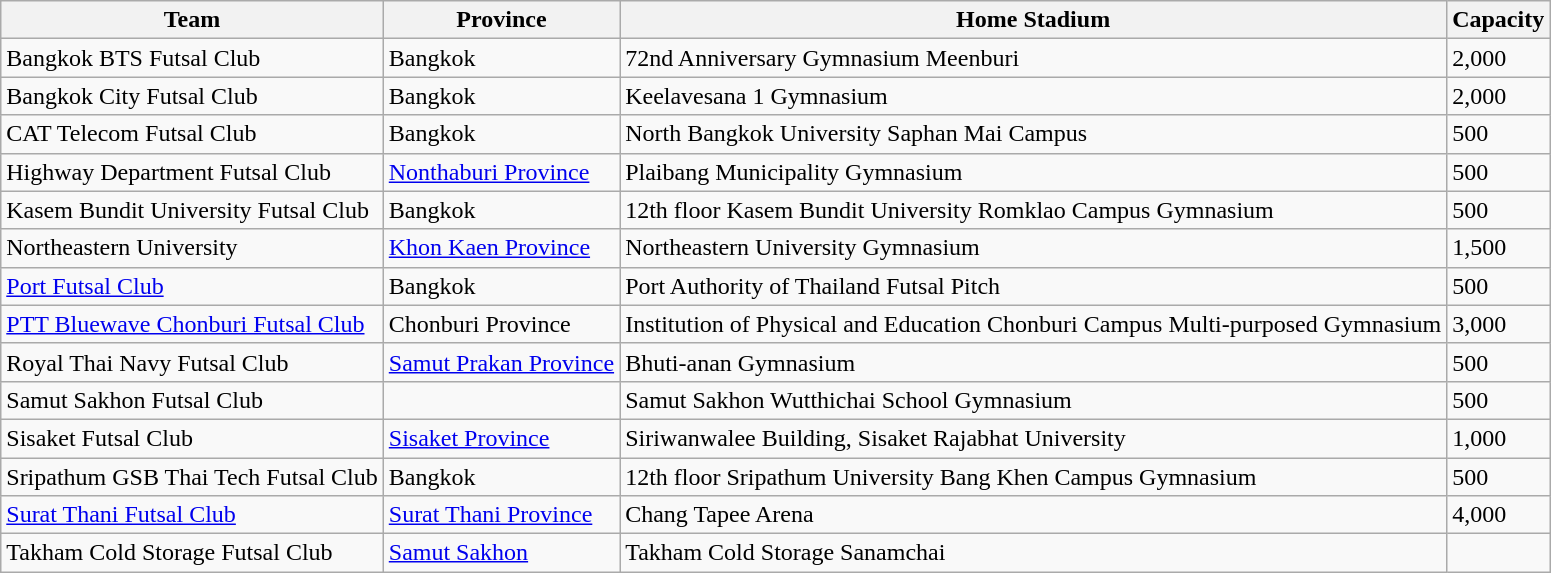<table class="wikitable">
<tr>
<th>Team</th>
<th>Province</th>
<th>Home Stadium</th>
<th>Capacity</th>
</tr>
<tr>
<td>Bangkok BTS Futsal Club</td>
<td>Bangkok</td>
<td>72nd Anniversary Gymnasium Meenburi</td>
<td>2,000</td>
</tr>
<tr>
<td>Bangkok City Futsal Club</td>
<td>Bangkok</td>
<td>Keelavesana 1 Gymnasium</td>
<td>2,000</td>
</tr>
<tr>
<td>CAT Telecom Futsal Club</td>
<td>Bangkok</td>
<td>North Bangkok University Saphan Mai Campus</td>
<td>500</td>
</tr>
<tr>
<td>Highway Department Futsal Club</td>
<td><a href='#'>Nonthaburi Province</a></td>
<td>Plaibang Municipality Gymnasium</td>
<td>500</td>
</tr>
<tr>
<td>Kasem Bundit University Futsal Club</td>
<td>Bangkok</td>
<td>12th floor Kasem Bundit University Romklao Campus Gymnasium</td>
<td>500</td>
</tr>
<tr>
<td>Northeastern University</td>
<td><a href='#'>Khon Kaen Province</a></td>
<td>Northeastern University Gymnasium</td>
<td>1,500</td>
</tr>
<tr>
<td><a href='#'>Port Futsal Club</a></td>
<td>Bangkok</td>
<td>Port Authority of Thailand Futsal Pitch</td>
<td>500</td>
</tr>
<tr>
<td><a href='#'>PTT Bluewave Chonburi Futsal Club</a></td>
<td>Chonburi Province</td>
<td>Institution of Physical and Education Chonburi Campus Multi-purposed Gymnasium</td>
<td>3,000</td>
</tr>
<tr>
<td>Royal Thai Navy Futsal Club</td>
<td><a href='#'>Samut Prakan Province</a></td>
<td>Bhuti-anan Gymnasium</td>
<td>500</td>
</tr>
<tr>
<td>Samut Sakhon Futsal Club</td>
<td></td>
<td>Samut Sakhon Wutthichai School Gymnasium</td>
<td>500</td>
</tr>
<tr>
<td>Sisaket Futsal Club</td>
<td><a href='#'>Sisaket Province</a></td>
<td>Siriwanwalee Building, Sisaket Rajabhat University</td>
<td>1,000</td>
</tr>
<tr>
<td>Sripathum GSB Thai Tech Futsal Club</td>
<td>Bangkok</td>
<td>12th floor Sripathum University Bang Khen Campus Gymnasium</td>
<td>500</td>
</tr>
<tr>
<td><a href='#'>Surat Thani Futsal Club</a></td>
<td><a href='#'>Surat Thani Province</a></td>
<td>Chang Tapee Arena</td>
<td>4,000</td>
</tr>
<tr>
<td>Takham Cold Storage Futsal Club</td>
<td><a href='#'>Samut Sakhon</a></td>
<td>Takham Cold Storage Sanamchai</td>
<td></td>
</tr>
</table>
